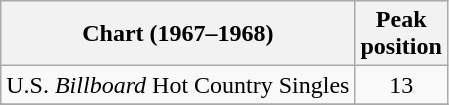<table class="wikitable sortable">
<tr>
<th align="left">Chart (1967–1968)</th>
<th align="center">Peak<br>position</th>
</tr>
<tr>
<td align="left">U.S. <em>Billboard</em> Hot Country Singles</td>
<td align="center">13</td>
</tr>
<tr>
</tr>
</table>
